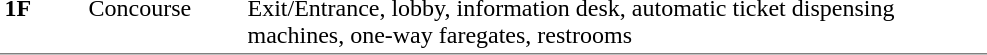<table table border=0 cellspacing=0 cellpadding=3>
<tr>
<td style="border-bottom:solid 1px gray;" width=50 rowspan=10 valign=top><strong>1F</strong></td>
</tr>
<tr>
<td style="border-bottom:solid 1px gray;" width=100 rowspan=2 valign=top>Concourse</td>
<td style="border-bottom:solid 1px gray;" width=490 rowspan=2 valign=top>Exit/Entrance, lobby, information desk, automatic ticket dispensing machines, one-way faregates, restrooms</td>
</tr>
</table>
